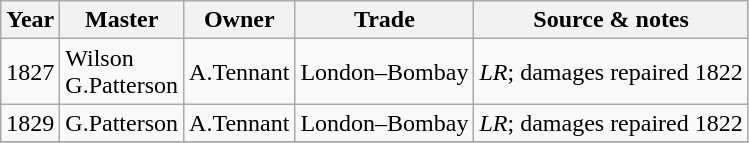<table class=" wikitable">
<tr>
<th>Year</th>
<th>Master</th>
<th>Owner</th>
<th>Trade</th>
<th>Source & notes</th>
</tr>
<tr>
<td>1827</td>
<td>Wilson<br>G.Patterson</td>
<td>A.Tennant</td>
<td>London–Bombay</td>
<td><em>LR</em>; damages repaired 1822</td>
</tr>
<tr>
<td>1829</td>
<td>G.Patterson</td>
<td>A.Tennant</td>
<td>London–Bombay</td>
<td><em>LR</em>; damages repaired 1822</td>
</tr>
<tr>
</tr>
</table>
